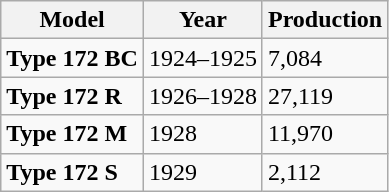<table class=wikitable>
<tr>
<th>Model</th>
<th>Year</th>
<th>Production</th>
</tr>
<tr>
<td rowspan=1><strong>Type 172 BC</strong></td>
<td>1924–1925</td>
<td>7,084</td>
</tr>
<tr>
<td rowspan=1><strong>Type 172 R</strong></td>
<td>1926–1928</td>
<td>27,119</td>
</tr>
<tr>
<td rowspan=1><strong>Type 172 M</strong></td>
<td>1928</td>
<td>11,970</td>
</tr>
<tr>
<td rowspan=1><strong>Type 172 S</strong></td>
<td>1929</td>
<td>2,112</td>
</tr>
</table>
